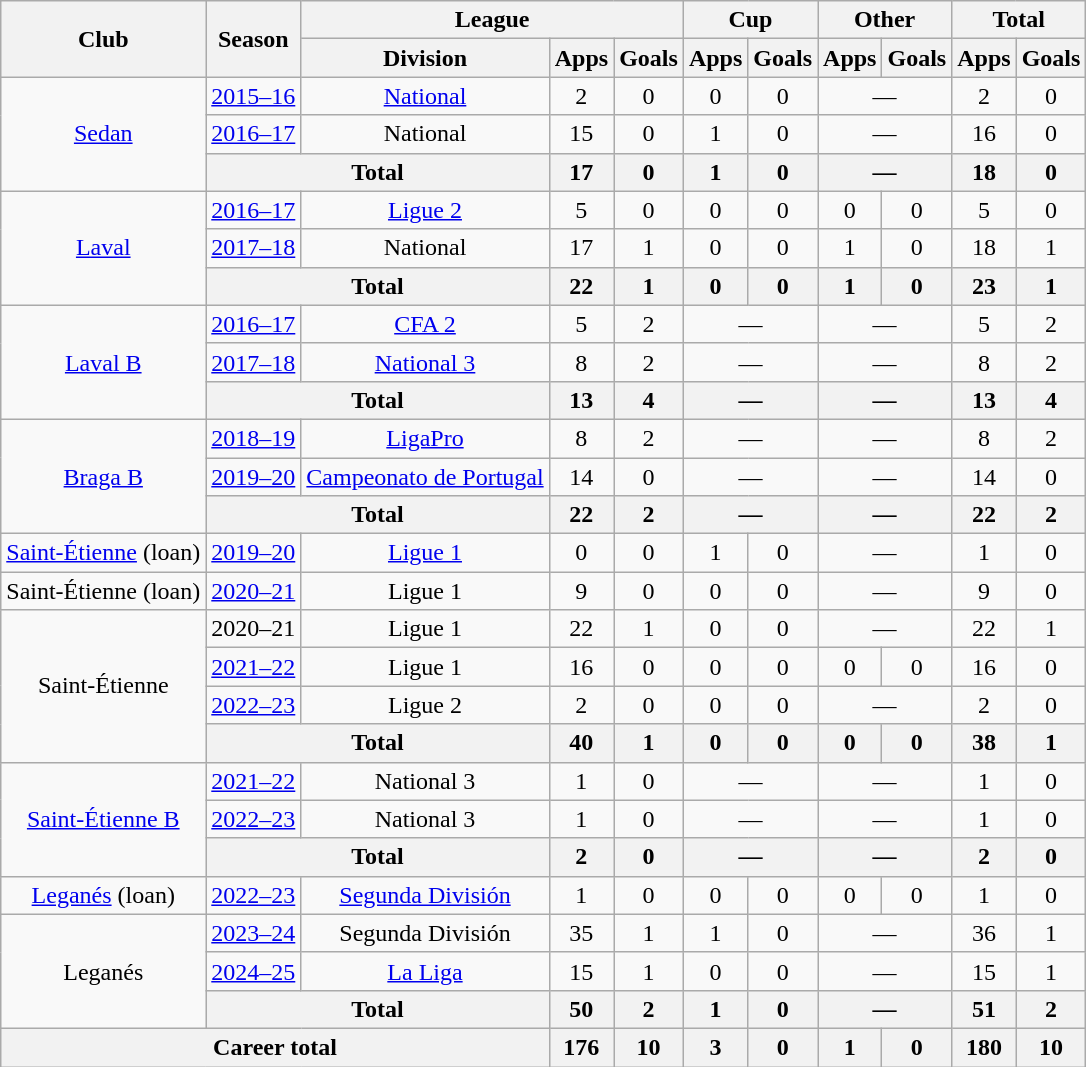<table class="wikitable" style="text-align:center">
<tr>
<th rowspan="2">Club</th>
<th rowspan="2">Season</th>
<th colspan="3">League</th>
<th colspan="2">Cup</th>
<th colspan="2">Other</th>
<th colspan="2">Total</th>
</tr>
<tr>
<th>Division</th>
<th>Apps</th>
<th>Goals</th>
<th>Apps</th>
<th>Goals</th>
<th>Apps</th>
<th>Goals</th>
<th>Apps</th>
<th>Goals</th>
</tr>
<tr>
<td rowspan="3"><a href='#'>Sedan</a></td>
<td><a href='#'>2015–16</a></td>
<td><a href='#'>National</a></td>
<td>2</td>
<td>0</td>
<td>0</td>
<td>0</td>
<td colspan="2">—</td>
<td>2</td>
<td>0</td>
</tr>
<tr>
<td><a href='#'>2016–17</a></td>
<td>National</td>
<td>15</td>
<td>0</td>
<td>1</td>
<td>0</td>
<td colspan="2">—</td>
<td>16</td>
<td>0</td>
</tr>
<tr>
<th colspan="2">Total</th>
<th>17</th>
<th>0</th>
<th>1</th>
<th>0</th>
<th colspan="2">—</th>
<th>18</th>
<th>0</th>
</tr>
<tr>
<td rowspan="3"><a href='#'>Laval</a></td>
<td><a href='#'>2016–17</a></td>
<td><a href='#'>Ligue 2</a></td>
<td>5</td>
<td>0</td>
<td>0</td>
<td>0</td>
<td>0</td>
<td>0</td>
<td>5</td>
<td>0</td>
</tr>
<tr>
<td><a href='#'>2017–18</a></td>
<td>National</td>
<td>17</td>
<td>1</td>
<td>0</td>
<td>0</td>
<td>1</td>
<td>0</td>
<td>18</td>
<td>1</td>
</tr>
<tr>
<th colspan="2">Total</th>
<th>22</th>
<th>1</th>
<th>0</th>
<th>0</th>
<th>1</th>
<th>0</th>
<th>23</th>
<th>1</th>
</tr>
<tr>
<td rowspan="3"><a href='#'>Laval B</a></td>
<td><a href='#'>2016–17</a></td>
<td><a href='#'>CFA 2</a></td>
<td>5</td>
<td>2</td>
<td colspan="2">—</td>
<td colspan="2">—</td>
<td>5</td>
<td>2</td>
</tr>
<tr>
<td><a href='#'>2017–18</a></td>
<td><a href='#'>National 3</a></td>
<td>8</td>
<td>2</td>
<td colspan="2">—</td>
<td colspan="2">—</td>
<td>8</td>
<td>2</td>
</tr>
<tr>
<th colspan="2">Total</th>
<th>13</th>
<th>4</th>
<th colspan="2">—</th>
<th colspan="2">—</th>
<th>13</th>
<th>4</th>
</tr>
<tr>
<td rowspan="3"><a href='#'>Braga B</a></td>
<td><a href='#'>2018–19</a></td>
<td><a href='#'>LigaPro</a></td>
<td>8</td>
<td>2</td>
<td colspan="2">—</td>
<td colspan="2">—</td>
<td>8</td>
<td>2</td>
</tr>
<tr>
<td><a href='#'>2019–20</a></td>
<td><a href='#'>Campeonato de Portugal</a></td>
<td>14</td>
<td>0</td>
<td colspan="2">—</td>
<td colspan="2">—</td>
<td>14</td>
<td>0</td>
</tr>
<tr>
<th colspan="2">Total</th>
<th>22</th>
<th>2</th>
<th colspan="2">—</th>
<th colspan="2">—</th>
<th>22</th>
<th>2</th>
</tr>
<tr>
<td><a href='#'>Saint-Étienne</a> (loan)</td>
<td><a href='#'>2019–20</a></td>
<td><a href='#'>Ligue 1</a></td>
<td>0</td>
<td>0</td>
<td>1</td>
<td>0</td>
<td colspan="2">—</td>
<td>1</td>
<td>0</td>
</tr>
<tr>
<td>Saint-Étienne (loan)</td>
<td><a href='#'>2020–21</a></td>
<td>Ligue 1</td>
<td>9</td>
<td>0</td>
<td>0</td>
<td>0</td>
<td colspan="2">—</td>
<td>9</td>
<td>0</td>
</tr>
<tr>
<td rowspan="4">Saint-Étienne</td>
<td>2020–21</td>
<td>Ligue 1</td>
<td>22</td>
<td>1</td>
<td>0</td>
<td>0</td>
<td colspan="2">—</td>
<td>22</td>
<td>1</td>
</tr>
<tr>
<td><a href='#'>2021–22</a></td>
<td>Ligue 1</td>
<td>16</td>
<td>0</td>
<td>0</td>
<td>0</td>
<td>0</td>
<td>0</td>
<td>16</td>
<td>0</td>
</tr>
<tr>
<td><a href='#'>2022–23</a></td>
<td>Ligue 2</td>
<td>2</td>
<td>0</td>
<td>0</td>
<td>0</td>
<td colspan="2">—</td>
<td>2</td>
<td>0</td>
</tr>
<tr>
<th colspan="2">Total</th>
<th>40</th>
<th>1</th>
<th>0</th>
<th>0</th>
<th>0</th>
<th>0</th>
<th>38</th>
<th>1</th>
</tr>
<tr>
<td rowspan="3"><a href='#'>Saint-Étienne B</a></td>
<td><a href='#'>2021–22</a></td>
<td>National 3</td>
<td>1</td>
<td>0</td>
<td colspan="2">—</td>
<td colspan="2">—</td>
<td>1</td>
<td>0</td>
</tr>
<tr>
<td><a href='#'>2022–23</a></td>
<td>National 3</td>
<td>1</td>
<td>0</td>
<td colspan="2">—</td>
<td colspan="2">—</td>
<td>1</td>
<td>0</td>
</tr>
<tr>
<th colspan="2">Total</th>
<th>2</th>
<th>0</th>
<th colspan="2">—</th>
<th colspan="2">—</th>
<th>2</th>
<th>0</th>
</tr>
<tr>
<td><a href='#'>Leganés</a> (loan)</td>
<td><a href='#'>2022–23</a></td>
<td><a href='#'>Segunda División</a></td>
<td>1</td>
<td>0</td>
<td>0</td>
<td>0</td>
<td>0</td>
<td>0</td>
<td>1</td>
<td>0</td>
</tr>
<tr>
<td rowspan="3">Leganés</td>
<td><a href='#'>2023–24</a></td>
<td>Segunda División</td>
<td>35</td>
<td>1</td>
<td>1</td>
<td>0</td>
<td colspan="2">—</td>
<td>36</td>
<td>1</td>
</tr>
<tr>
<td><a href='#'>2024–25</a></td>
<td><a href='#'>La Liga</a></td>
<td>15</td>
<td>1</td>
<td>0</td>
<td>0</td>
<td colspan="2">—</td>
<td>15</td>
<td>1</td>
</tr>
<tr>
<th colspan="2">Total</th>
<th>50</th>
<th>2</th>
<th>1</th>
<th>0</th>
<th colspan="2">—</th>
<th>51</th>
<th>2</th>
</tr>
<tr>
<th colspan="3">Career total</th>
<th>176</th>
<th>10</th>
<th>3</th>
<th>0</th>
<th>1</th>
<th>0</th>
<th>180</th>
<th>10</th>
</tr>
</table>
